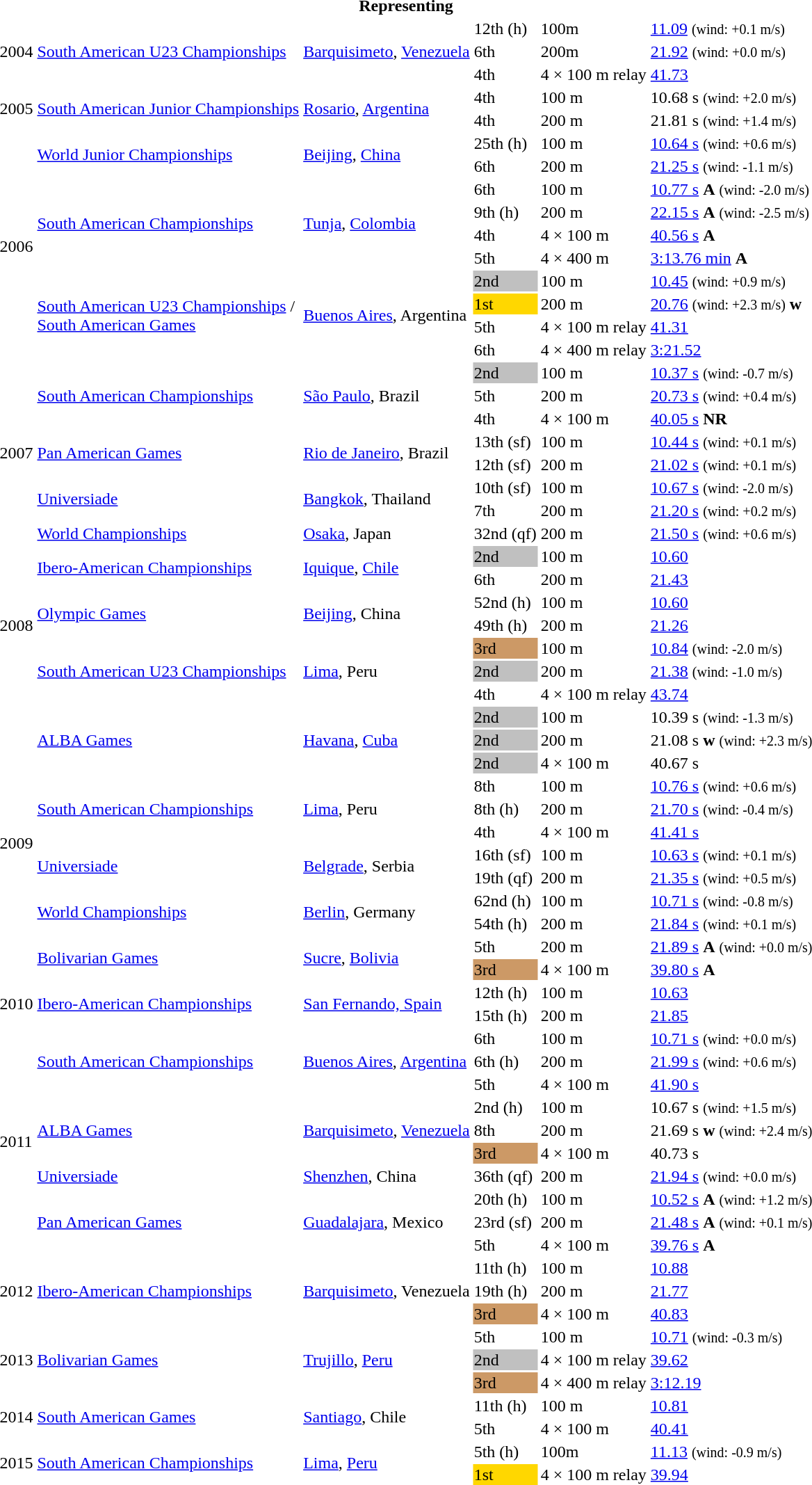<table>
<tr>
<th colspan="6">Representing </th>
</tr>
<tr>
<td rowspan=3>2004</td>
<td rowspan=3><a href='#'>South American U23 Championships</a></td>
<td rowspan=3><a href='#'>Barquisimeto</a>, <a href='#'>Venezuela</a></td>
<td>12th (h)</td>
<td>100m</td>
<td><a href='#'>11.09</a> <small>(wind: +0.1 m/s)</small></td>
</tr>
<tr>
<td>6th</td>
<td>200m</td>
<td><a href='#'>21.92</a> <small>(wind: +0.0 m/s)</small></td>
</tr>
<tr>
<td>4th</td>
<td>4 × 100 m relay</td>
<td><a href='#'>41.73</a></td>
</tr>
<tr>
<td rowspan=2>2005</td>
<td rowspan=2><a href='#'>South American Junior Championships</a></td>
<td rowspan=2><a href='#'>Rosario</a>, <a href='#'>Argentina</a></td>
<td>4th</td>
<td>100 m</td>
<td>10.68 s <small>(wind: +2.0 m/s)</small></td>
</tr>
<tr>
<td>4th</td>
<td>200 m</td>
<td>21.81 s <small>(wind: +1.4 m/s)</small></td>
</tr>
<tr>
<td rowspan=10>2006</td>
<td rowspan=2><a href='#'>World Junior Championships</a></td>
<td rowspan=2><a href='#'>Beijing</a>, <a href='#'>China</a></td>
<td>25th (h)</td>
<td>100 m</td>
<td><a href='#'>10.64 s</a> <small>(wind: +0.6 m/s)</small></td>
</tr>
<tr>
<td>6th</td>
<td>200 m</td>
<td><a href='#'>21.25 s</a> <small>(wind: -1.1 m/s)</small></td>
</tr>
<tr>
<td rowspan=4><a href='#'>South American Championships</a></td>
<td rowspan=4><a href='#'>Tunja</a>, <a href='#'>Colombia</a></td>
<td>6th</td>
<td>100 m</td>
<td><a href='#'>10.77 s</a> <strong>A</strong> <small>(wind: -2.0 m/s)</small></td>
</tr>
<tr>
<td>9th (h)</td>
<td>200 m</td>
<td><a href='#'>22.15 s</a> <strong>A</strong> <small>(wind: -2.5 m/s)</small></td>
</tr>
<tr>
<td>4th</td>
<td>4 × 100 m</td>
<td><a href='#'>40.56 s</a> <strong>A</strong></td>
</tr>
<tr>
<td>5th</td>
<td>4 × 400 m</td>
<td><a href='#'>3:13.76 min</a> <strong>A</strong></td>
</tr>
<tr>
<td rowspan=4><a href='#'>South American U23 Championships</a> / <br> <a href='#'>South American Games</a></td>
<td rowspan=4><a href='#'>Buenos Aires</a>, Argentina</td>
<td bgcolor="silver">2nd</td>
<td>100 m</td>
<td><a href='#'>10.45</a> <small>(wind: +0.9 m/s)</small></td>
</tr>
<tr>
<td bgcolor="gold">1st</td>
<td>200 m</td>
<td><a href='#'>20.76</a>  <small>(wind: +2.3 m/s)</small> <strong>w</strong></td>
</tr>
<tr>
<td>5th</td>
<td>4 × 100 m relay</td>
<td><a href='#'>41.31</a></td>
</tr>
<tr>
<td>6th</td>
<td>4 × 400 m relay</td>
<td><a href='#'>3:21.52</a></td>
</tr>
<tr>
<td rowspan=8>2007</td>
<td rowspan=3><a href='#'>South American Championships</a></td>
<td rowspan=3><a href='#'>São Paulo</a>, Brazil</td>
<td bgcolor="silver">2nd</td>
<td>100 m</td>
<td><a href='#'>10.37 s</a> <small>(wind: -0.7 m/s)</small></td>
</tr>
<tr>
<td>5th</td>
<td>200 m</td>
<td><a href='#'>20.73 s</a> <small>(wind: +0.4 m/s)</small></td>
</tr>
<tr>
<td>4th</td>
<td>4 × 100 m</td>
<td><a href='#'>40.05 s</a> <strong>NR</strong></td>
</tr>
<tr>
<td rowspan=2><a href='#'>Pan American Games</a></td>
<td rowspan=2><a href='#'>Rio de Janeiro</a>, Brazil</td>
<td>13th (sf)</td>
<td>100 m</td>
<td><a href='#'>10.44 s</a> <small>(wind: +0.1 m/s)</small></td>
</tr>
<tr>
<td>12th (sf)</td>
<td>200 m</td>
<td><a href='#'>21.02 s</a> <small>(wind: +0.1 m/s)</small></td>
</tr>
<tr>
<td rowspan=2><a href='#'>Universiade</a></td>
<td rowspan=2><a href='#'>Bangkok</a>, Thailand</td>
<td>10th (sf)</td>
<td>100 m</td>
<td><a href='#'>10.67 s</a> <small>(wind: -2.0 m/s)</small></td>
</tr>
<tr>
<td>7th</td>
<td>200 m</td>
<td><a href='#'>21.20 s</a> <small>(wind: +0.2 m/s)</small></td>
</tr>
<tr>
<td><a href='#'>World Championships</a></td>
<td><a href='#'>Osaka</a>, Japan</td>
<td>32nd (qf)</td>
<td>200 m</td>
<td><a href='#'>21.50 s</a> <small>(wind: +0.6 m/s)</small></td>
</tr>
<tr>
<td rowspan=7>2008</td>
<td rowspan=2><a href='#'>Ibero-American Championships</a></td>
<td rowspan=2><a href='#'>Iquique</a>, <a href='#'>Chile</a></td>
<td bgcolor="silver">2nd</td>
<td>100 m</td>
<td><a href='#'>10.60</a></td>
</tr>
<tr>
<td>6th</td>
<td>200 m</td>
<td><a href='#'>21.43</a></td>
</tr>
<tr>
<td rowspan=2><a href='#'>Olympic Games</a></td>
<td rowspan=2><a href='#'>Beijing</a>, China</td>
<td>52nd (h)</td>
<td>100 m</td>
<td><a href='#'>10.60</a></td>
</tr>
<tr>
<td>49th (h)</td>
<td>200 m</td>
<td><a href='#'>21.26</a></td>
</tr>
<tr>
<td rowspan=3><a href='#'>South American U23 Championships</a></td>
<td rowspan=3><a href='#'>Lima</a>, Peru</td>
<td bgcolor="cc9966">3rd</td>
<td>100 m</td>
<td><a href='#'>10.84</a> <small>(wind: -2.0 m/s)</small></td>
</tr>
<tr>
<td bgcolor="silver">2nd</td>
<td>200 m</td>
<td><a href='#'>21.38</a> <small>(wind: -1.0 m/s)</small></td>
</tr>
<tr>
<td>4th</td>
<td>4 × 100 m relay</td>
<td><a href='#'>43.74</a></td>
</tr>
<tr>
<td rowspan=12>2009</td>
<td rowspan=3><a href='#'>ALBA Games</a></td>
<td rowspan=3><a href='#'>Havana</a>, <a href='#'>Cuba</a></td>
<td bgcolor=silver>2nd</td>
<td>100 m</td>
<td>10.39 s <small>(wind: -1.3 m/s)</small></td>
</tr>
<tr>
<td bgcolor=silver>2nd</td>
<td>200 m</td>
<td>21.08 s <strong>w</strong> <small>(wind: +2.3 m/s)</small></td>
</tr>
<tr>
<td bgcolor=silver>2nd</td>
<td>4 × 100 m</td>
<td>40.67 s</td>
</tr>
<tr>
<td rowspan=3><a href='#'>South American Championships</a></td>
<td rowspan=3><a href='#'>Lima</a>, Peru</td>
<td>8th</td>
<td>100 m</td>
<td><a href='#'>10.76 s</a> <small>(wind: +0.6 m/s)</small></td>
</tr>
<tr>
<td>8th (h)</td>
<td>200 m</td>
<td><a href='#'>21.70 s</a> <small>(wind: -0.4 m/s)</small></td>
</tr>
<tr>
<td>4th</td>
<td>4 × 100 m</td>
<td><a href='#'>41.41 s</a></td>
</tr>
<tr>
<td rowspan=2><a href='#'>Universiade</a></td>
<td rowspan=2><a href='#'>Belgrade</a>, Serbia</td>
<td>16th (sf)</td>
<td>100 m</td>
<td><a href='#'>10.63 s</a> <small>(wind: +0.1 m/s)</small></td>
</tr>
<tr>
<td>19th (qf)</td>
<td>200 m</td>
<td><a href='#'>21.35 s</a> <small>(wind: +0.5 m/s)</small></td>
</tr>
<tr>
<td rowspan=2><a href='#'>World Championships</a></td>
<td rowspan=2><a href='#'>Berlin</a>, Germany</td>
<td>62nd (h)</td>
<td>100 m</td>
<td><a href='#'>10.71 s</a> <small>(wind: -0.8 m/s)</small></td>
</tr>
<tr>
<td>54th (h)</td>
<td>200 m</td>
<td><a href='#'>21.84 s</a> <small>(wind: +0.1 m/s)</small></td>
</tr>
<tr>
<td rowspan=2><a href='#'>Bolivarian Games</a></td>
<td rowspan=2><a href='#'>Sucre</a>, <a href='#'>Bolivia</a></td>
<td>5th</td>
<td>200 m</td>
<td><a href='#'>21.89 s</a> <strong>A</strong> <small>(wind: +0.0 m/s)</small></td>
</tr>
<tr>
<td bgcolor=cc9966>3rd</td>
<td>4 × 100 m</td>
<td><a href='#'>39.80 s</a> <strong>A</strong></td>
</tr>
<tr>
<td rowspan=2>2010</td>
<td rowspan=2><a href='#'>Ibero-American Championships</a></td>
<td rowspan=2><a href='#'>San Fernando, Spain</a></td>
<td>12th (h)</td>
<td>100 m</td>
<td><a href='#'>10.63</a></td>
</tr>
<tr>
<td>15th (h)</td>
<td>200 m</td>
<td><a href='#'>21.85</a></td>
</tr>
<tr>
<td rowspan=10>2011</td>
<td rowspan=3><a href='#'>South American Championships</a></td>
<td rowspan=3><a href='#'>Buenos Aires</a>, <a href='#'>Argentina</a></td>
<td>6th</td>
<td>100 m</td>
<td><a href='#'>10.71 s</a> <small>(wind: +0.0 m/s)</small></td>
</tr>
<tr>
<td>6th (h)</td>
<td>200 m</td>
<td><a href='#'>21.99 s</a> <small>(wind: +0.6 m/s)</small></td>
</tr>
<tr>
<td>5th</td>
<td>4 × 100 m</td>
<td><a href='#'>41.90 s</a></td>
</tr>
<tr>
<td rowspan=3><a href='#'>ALBA Games</a></td>
<td rowspan=3><a href='#'>Barquisimeto</a>, <a href='#'>Venezuela</a></td>
<td>2nd (h)</td>
<td>100 m</td>
<td>10.67 s <small>(wind: +1.5 m/s)</small></td>
</tr>
<tr>
<td>8th</td>
<td>200 m</td>
<td>21.69 s <strong>w</strong> <small>(wind: +2.4 m/s)</small></td>
</tr>
<tr>
<td bgcolor=cc9966>3rd</td>
<td>4 × 100 m</td>
<td>40.73 s</td>
</tr>
<tr>
<td><a href='#'>Universiade</a></td>
<td><a href='#'>Shenzhen</a>, China</td>
<td>36th (qf)</td>
<td>200 m</td>
<td><a href='#'>21.94 s</a> <small>(wind: +0.0 m/s)</small></td>
</tr>
<tr>
<td rowspan=3><a href='#'>Pan American Games</a></td>
<td rowspan=3><a href='#'>Guadalajara</a>, Mexico</td>
<td>20th (h)</td>
<td>100 m</td>
<td><a href='#'>10.52 s</a> <strong>A</strong> <small>(wind: +1.2 m/s)</small></td>
</tr>
<tr>
<td>23rd (sf)</td>
<td>200 m</td>
<td><a href='#'>21.48 s</a> <strong>A</strong> <small>(wind: +0.1 m/s)</small></td>
</tr>
<tr>
<td>5th</td>
<td>4 × 100 m</td>
<td><a href='#'>39.76 s</a> <strong>A</strong></td>
</tr>
<tr>
<td rowspan=3>2012</td>
<td rowspan=3><a href='#'>Ibero-American Championships</a></td>
<td rowspan=3><a href='#'>Barquisimeto</a>, Venezuela</td>
<td>11th (h)</td>
<td>100 m</td>
<td><a href='#'>10.88</a></td>
</tr>
<tr>
<td>19th (h)</td>
<td>200 m</td>
<td><a href='#'>21.77</a></td>
</tr>
<tr>
<td bgcolor="cc9966">3rd</td>
<td>4 × 100 m</td>
<td><a href='#'>40.83</a></td>
</tr>
<tr>
<td rowspan=3>2013</td>
<td rowspan=3><a href='#'>Bolivarian Games</a></td>
<td rowspan=3><a href='#'>Trujillo</a>, <a href='#'>Peru</a></td>
<td>5th</td>
<td>100 m</td>
<td><a href='#'>10.71</a> <small>(wind: -0.3 m/s)</small></td>
</tr>
<tr>
<td bgcolor=silver>2nd</td>
<td>4 × 100 m relay</td>
<td><a href='#'>39.62</a></td>
</tr>
<tr>
<td bgcolor="cc9966">3rd</td>
<td>4 × 400 m relay</td>
<td><a href='#'>3:12.19</a></td>
</tr>
<tr>
<td rowspan=2>2014</td>
<td rowspan=2><a href='#'>South American Games</a></td>
<td rowspan=2><a href='#'>Santiago</a>, Chile</td>
<td>11th (h)</td>
<td>100 m</td>
<td><a href='#'>10.81</a></td>
</tr>
<tr>
<td>5th</td>
<td>4 × 100 m</td>
<td><a href='#'>40.41</a></td>
</tr>
<tr>
<td rowspan=2>2015</td>
<td rowspan=2><a href='#'>South American Championships</a></td>
<td rowspan=2><a href='#'>Lima</a>, <a href='#'>Peru</a></td>
<td>5th (h)</td>
<td>100m</td>
<td><a href='#'>11.13</a> <small>(wind: -0.9 m/s)</small></td>
</tr>
<tr>
<td bgcolor=gold>1st</td>
<td>4 × 100 m relay</td>
<td><a href='#'>39.94</a></td>
</tr>
</table>
